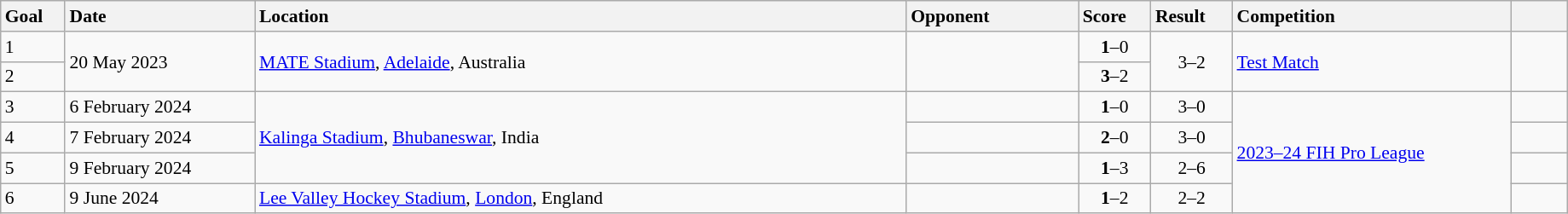<table class="wikitable sortable" style="font-size:90%" width=97%>
<tr>
<th style="width: 25px; text-align: left">Goal</th>
<th style="width: 100px; text-align: left">Date</th>
<th style="width: 360px; text-align: left">Location</th>
<th style="width: 90px; text-align: left">Opponent</th>
<th style="width: 30px; text-align: left">Score</th>
<th style="width: 30px; text-align: left">Result</th>
<th style="width: 150px; text-align: left">Competition</th>
<th style="width: 25px; text-align: left"></th>
</tr>
<tr>
<td>1</td>
<td rowspan=2>20 May 2023</td>
<td rowspan=2><a href='#'>MATE Stadium</a>, <a href='#'>Adelaide</a>, Australia</td>
<td rowspan=2></td>
<td align="center"><strong>1</strong>–0</td>
<td rowspan=2; align="center">3–2</td>
<td rowspan=2><a href='#'>Test Match</a></td>
<td rowspan=2></td>
</tr>
<tr>
<td>2</td>
<td align="center"><strong>3</strong>–2</td>
</tr>
<tr>
<td>3</td>
<td>6 February 2024</td>
<td rowspan=3><a href='#'>Kalinga Stadium</a>, <a href='#'>Bhubaneswar</a>, India</td>
<td></td>
<td align="center"><strong>1</strong>–0</td>
<td align="center">3–0</td>
<td rowspan=4><a href='#'>2023–24 FIH Pro League</a></td>
<td></td>
</tr>
<tr>
<td>4</td>
<td>7 February 2024</td>
<td></td>
<td align="center"><strong>2</strong>–0</td>
<td align="center">3–0</td>
<td></td>
</tr>
<tr>
<td>5</td>
<td>9 February 2024</td>
<td></td>
<td align="center"><strong>1</strong>–3</td>
<td align="center">2–6</td>
<td></td>
</tr>
<tr>
<td>6</td>
<td>9 June 2024</td>
<td><a href='#'>Lee Valley Hockey Stadium</a>, <a href='#'>London</a>, England</td>
<td></td>
<td align="center"><strong>1</strong>–2</td>
<td align="center">2–2</td>
<td></td>
</tr>
</table>
